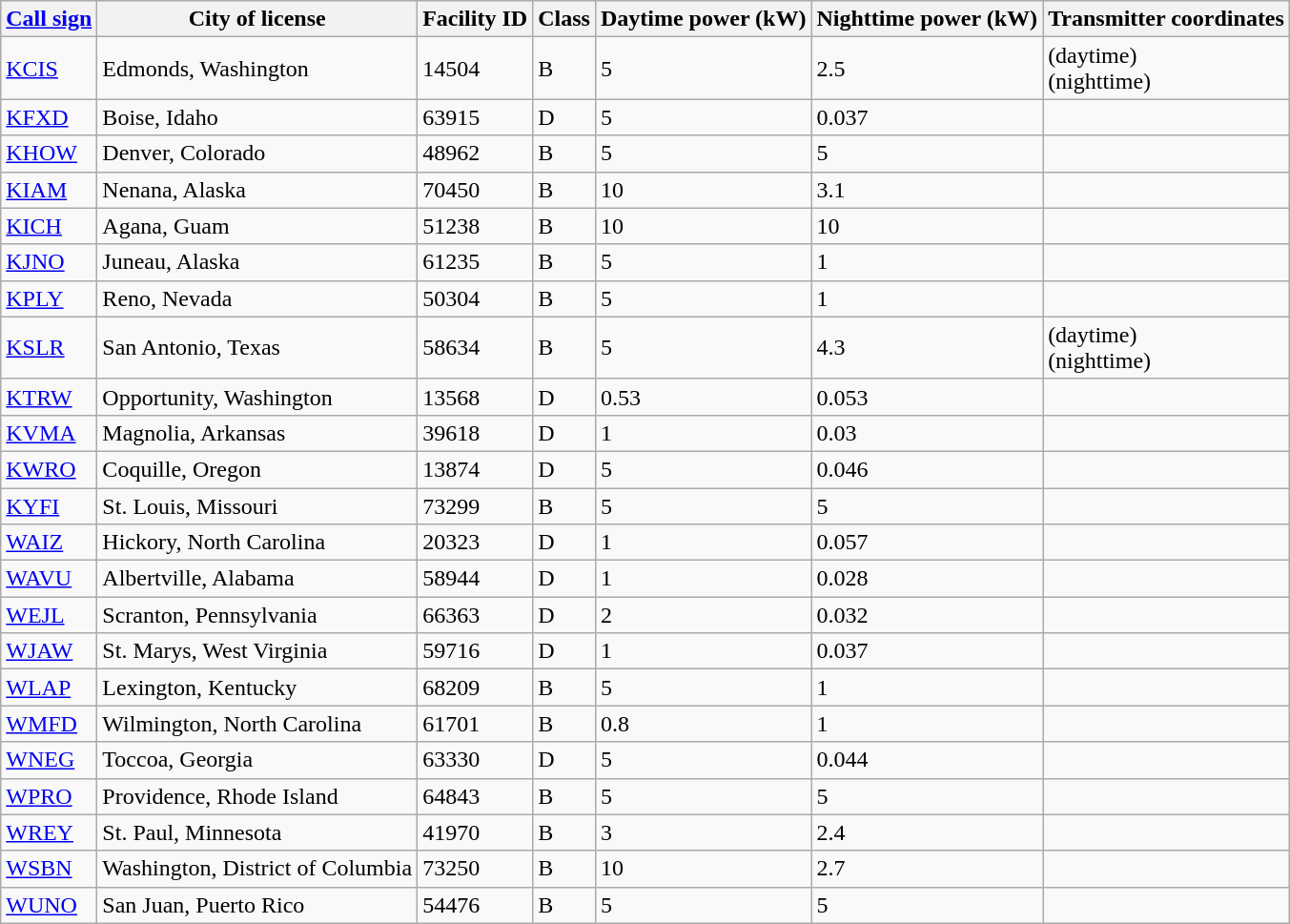<table class="wikitable sortable">
<tr>
<th><a href='#'>Call sign</a></th>
<th>City of license</th>
<th>Facility ID</th>
<th>Class</th>
<th>Daytime power (kW)</th>
<th>Nighttime power (kW)</th>
<th>Transmitter coordinates</th>
</tr>
<tr>
<td><a href='#'>KCIS</a></td>
<td>Edmonds, Washington</td>
<td>14504</td>
<td>B</td>
<td>5</td>
<td>2.5</td>
<td> (daytime)<br> (nighttime)</td>
</tr>
<tr>
<td><a href='#'>KFXD</a></td>
<td>Boise, Idaho</td>
<td>63915</td>
<td>D</td>
<td>5</td>
<td>0.037</td>
<td></td>
</tr>
<tr>
<td><a href='#'>KHOW</a></td>
<td>Denver, Colorado</td>
<td>48962</td>
<td>B</td>
<td>5</td>
<td>5</td>
<td></td>
</tr>
<tr>
<td><a href='#'>KIAM</a></td>
<td>Nenana, Alaska</td>
<td>70450</td>
<td>B</td>
<td>10</td>
<td>3.1</td>
<td></td>
</tr>
<tr>
<td><a href='#'>KICH</a></td>
<td>Agana, Guam</td>
<td>51238</td>
<td>B</td>
<td>10</td>
<td>10</td>
<td></td>
</tr>
<tr>
<td><a href='#'>KJNO</a></td>
<td>Juneau, Alaska</td>
<td>61235</td>
<td>B</td>
<td>5</td>
<td>1</td>
<td></td>
</tr>
<tr>
<td><a href='#'>KPLY</a></td>
<td>Reno, Nevada</td>
<td>50304</td>
<td>B</td>
<td>5</td>
<td>1</td>
<td></td>
</tr>
<tr>
<td><a href='#'>KSLR</a></td>
<td>San Antonio, Texas</td>
<td>58634</td>
<td>B</td>
<td>5</td>
<td>4.3</td>
<td> (daytime)<br> (nighttime)</td>
</tr>
<tr>
<td><a href='#'>KTRW</a></td>
<td>Opportunity, Washington</td>
<td>13568</td>
<td>D</td>
<td>0.53</td>
<td>0.053</td>
<td></td>
</tr>
<tr>
<td><a href='#'>KVMA</a></td>
<td>Magnolia, Arkansas</td>
<td>39618</td>
<td>D</td>
<td>1</td>
<td>0.03</td>
<td></td>
</tr>
<tr>
<td><a href='#'>KWRO</a></td>
<td>Coquille, Oregon</td>
<td>13874</td>
<td>D</td>
<td>5</td>
<td>0.046</td>
<td></td>
</tr>
<tr>
<td><a href='#'>KYFI</a></td>
<td>St. Louis, Missouri</td>
<td>73299</td>
<td>B</td>
<td>5</td>
<td>5</td>
<td></td>
</tr>
<tr>
<td><a href='#'>WAIZ</a></td>
<td>Hickory, North Carolina</td>
<td>20323</td>
<td>D</td>
<td>1</td>
<td>0.057</td>
<td></td>
</tr>
<tr>
<td><a href='#'>WAVU</a></td>
<td>Albertville, Alabama</td>
<td>58944</td>
<td>D</td>
<td>1</td>
<td>0.028</td>
<td></td>
</tr>
<tr>
<td><a href='#'>WEJL</a></td>
<td>Scranton, Pennsylvania</td>
<td>66363</td>
<td>D</td>
<td>2</td>
<td>0.032</td>
<td></td>
</tr>
<tr>
<td><a href='#'>WJAW</a></td>
<td>St. Marys, West Virginia</td>
<td>59716</td>
<td>D</td>
<td>1</td>
<td>0.037</td>
<td></td>
</tr>
<tr>
<td><a href='#'>WLAP</a></td>
<td>Lexington, Kentucky</td>
<td>68209</td>
<td>B</td>
<td>5</td>
<td>1</td>
<td></td>
</tr>
<tr>
<td><a href='#'>WMFD</a></td>
<td>Wilmington, North Carolina</td>
<td>61701</td>
<td>B</td>
<td>0.8</td>
<td>1</td>
<td></td>
</tr>
<tr>
<td><a href='#'>WNEG</a></td>
<td>Toccoa, Georgia</td>
<td>63330</td>
<td>D</td>
<td>5</td>
<td>0.044</td>
<td></td>
</tr>
<tr>
<td><a href='#'>WPRO</a></td>
<td>Providence, Rhode Island</td>
<td>64843</td>
<td>B</td>
<td>5</td>
<td>5</td>
<td></td>
</tr>
<tr>
<td><a href='#'>WREY</a></td>
<td>St. Paul, Minnesota</td>
<td>41970</td>
<td>B</td>
<td>3</td>
<td>2.4</td>
<td></td>
</tr>
<tr>
<td><a href='#'>WSBN</a></td>
<td>Washington, District of Columbia</td>
<td>73250</td>
<td>B</td>
<td>10</td>
<td>2.7</td>
<td></td>
</tr>
<tr>
<td><a href='#'>WUNO</a></td>
<td>San Juan, Puerto Rico</td>
<td>54476</td>
<td>B</td>
<td>5</td>
<td>5</td>
<td></td>
</tr>
</table>
